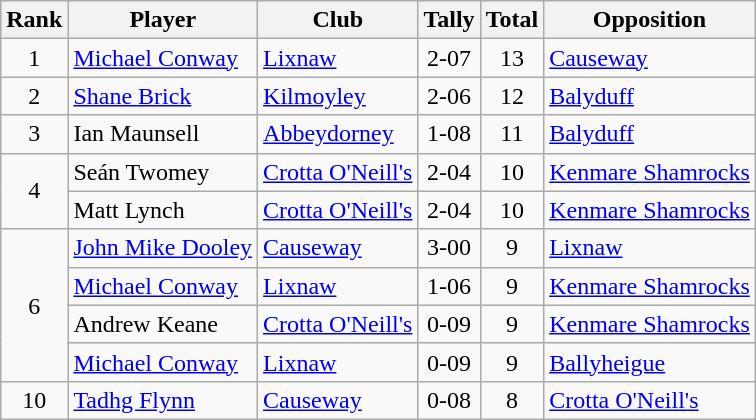<table class="wikitable">
<tr>
<th>Rank</th>
<th>Player</th>
<th>Club</th>
<th>Tally</th>
<th>Total</th>
<th>Opposition</th>
</tr>
<tr>
<td rowspan="1" style="text-align:center;">1</td>
<td><a href='#'>Michael Conway</a></td>
<td><a href='#'>Lixnaw</a></td>
<td align=center>2-07</td>
<td align=center>13</td>
<td><a href='#'>Causeway</a></td>
</tr>
<tr>
<td rowspan="1" style="text-align:center;">2</td>
<td><a href='#'>Shane Brick</a></td>
<td><a href='#'>Kilmoyley</a></td>
<td align=center>2-06</td>
<td align=center>12</td>
<td><a href='#'>Balyduff</a></td>
</tr>
<tr>
<td rowspan="1" style="text-align:center;">3</td>
<td>Ian Maunsell</td>
<td><a href='#'>Abbeydorney</a></td>
<td align=center>1-08</td>
<td align=center>11</td>
<td><a href='#'>Balyduff</a></td>
</tr>
<tr>
<td rowspan="2" style="text-align:center;">4</td>
<td>Seán Twomey</td>
<td><a href='#'>Crotta O'Neill's</a></td>
<td align=center>2-04</td>
<td align=center>10</td>
<td><a href='#'>Kenmare Shamrocks</a></td>
</tr>
<tr>
<td>Matt Lynch</td>
<td><a href='#'>Crotta O'Neill's</a></td>
<td align=center>2-04</td>
<td align=center>10</td>
<td><a href='#'>Kenmare Shamrocks</a></td>
</tr>
<tr>
<td rowspan="4" style="text-align:center;">6</td>
<td><a href='#'>John Mike Dooley</a></td>
<td><a href='#'>Causeway</a></td>
<td align=center>3-00</td>
<td align=center>9</td>
<td><a href='#'>Lixnaw</a></td>
</tr>
<tr>
<td><a href='#'>Michael Conway</a></td>
<td><a href='#'>Lixnaw</a></td>
<td align=center>1-06</td>
<td align=center>9</td>
<td><a href='#'>Kenmare Shamrocks</a></td>
</tr>
<tr>
<td>Andrew Keane</td>
<td><a href='#'>Crotta O'Neill's</a></td>
<td align=center>0-09</td>
<td align=center>9</td>
<td><a href='#'>Kenmare Shamrocks</a></td>
</tr>
<tr>
<td><a href='#'>Michael Conway</a></td>
<td><a href='#'>Lixnaw</a></td>
<td align=center>0-09</td>
<td align=center>9</td>
<td><a href='#'>Ballyheigue</a></td>
</tr>
<tr>
<td rowspan="1" style="text-align:center;">10</td>
<td><a href='#'>Tadhg Flynn</a></td>
<td><a href='#'>Causeway</a></td>
<td align=center>0-08</td>
<td align=center>8</td>
<td><a href='#'>Crotta O'Neill's</a></td>
</tr>
</table>
